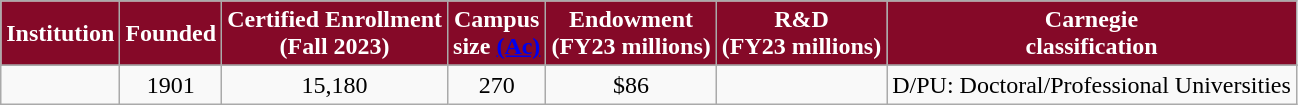<table class="wikitable sortable plainrowheaders" style="border:2px solid #;">
<tr>
<th scope="col" style="background-color: #850928; color: white;">Institution</th>
<th scope="col" style="background-color: #850928; color: white;">Founded</th>
<th scope="col" style="background-color: #850928; color: white;">Certified Enrollment<br>(Fall 2023)</th>
<th scope="col" style="background-color: #850928; color: white;">Campus<br>size <a href='#'>(Ac)</a></th>
<th scope="col" style="background-color: #850928; color: white;">Endowment<br> (FY23 millions) <br></th>
<th scope="col" style="background-color: #850928; color: white;">R&D<br>(FY23 millions)</th>
<th scope="col" style="background-color: #850928; color: white;">Carnegie<br>classification</th>
</tr>
<tr>
</tr>
<tr>
<td></td>
<td align="center">1901</td>
<td align="center">15,180</td>
<td align="center">270</td>
<td align="center">$86</td>
<td align="center"></td>
<td>D/PU: Doctoral/Professional Universities</td>
</tr>
</table>
